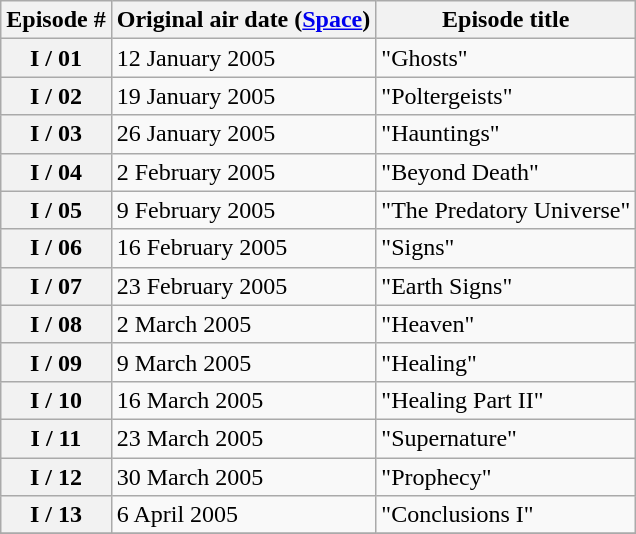<table class="wikitable">
<tr>
<th>Episode #</th>
<th>Original air date (<a href='#'>Space</a>)</th>
<th>Episode title</th>
</tr>
<tr>
<th align="center">I / 01</th>
<td>12 January 2005</td>
<td>"Ghosts"</td>
</tr>
<tr>
<th align="center">I / 02</th>
<td>19 January 2005</td>
<td>"Poltergeists"</td>
</tr>
<tr>
<th align="center">I / 03</th>
<td>26 January 2005</td>
<td>"Hauntings"</td>
</tr>
<tr>
<th align="center">I / 04</th>
<td>2 February 2005</td>
<td>"Beyond Death"</td>
</tr>
<tr>
<th align="center">I / 05</th>
<td>9 February 2005</td>
<td>"The Predatory Universe"</td>
</tr>
<tr>
<th align="center">I / 06</th>
<td>16 February 2005</td>
<td>"Signs"</td>
</tr>
<tr>
<th align="center">I / 07</th>
<td>23 February 2005</td>
<td>"Earth Signs"</td>
</tr>
<tr>
<th align="center">I / 08</th>
<td>2 March 2005</td>
<td>"Heaven"</td>
</tr>
<tr>
<th align="center">I / 09</th>
<td>9 March 2005</td>
<td>"Healing"</td>
</tr>
<tr>
<th align="center">I / 10</th>
<td>16 March 2005</td>
<td>"Healing Part II"</td>
</tr>
<tr>
<th align="center">I / 11</th>
<td>23 March 2005</td>
<td>"Supernature"</td>
</tr>
<tr>
<th align="center">I / 12</th>
<td>30 March 2005</td>
<td>"Prophecy"</td>
</tr>
<tr>
<th align="center">I / 13</th>
<td>6 April 2005</td>
<td>"Conclusions I"</td>
</tr>
<tr>
</tr>
</table>
